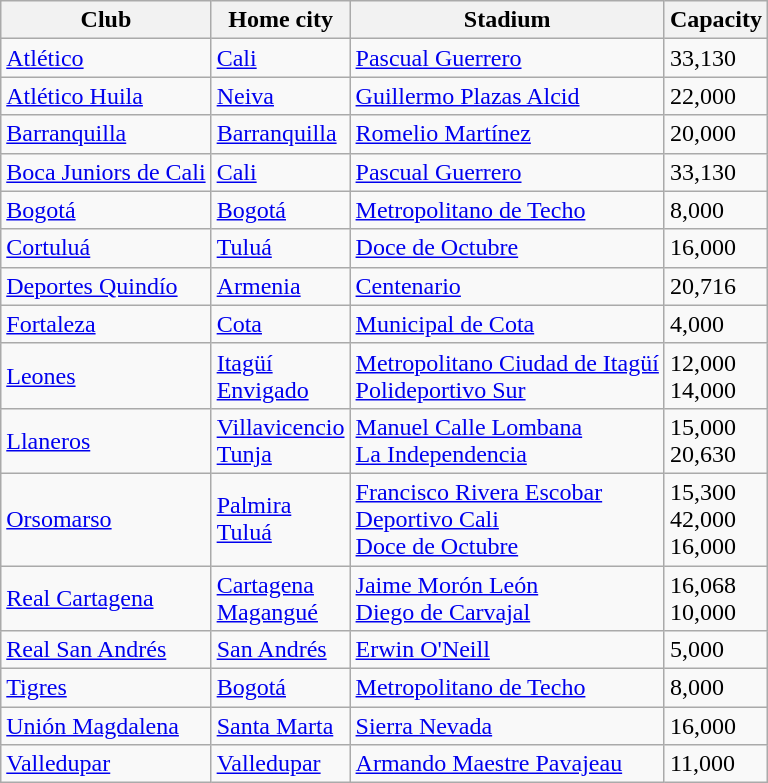<table class="wikitable sortable">
<tr>
<th>Club</th>
<th>Home city</th>
<th>Stadium</th>
<th>Capacity</th>
</tr>
<tr>
<td><a href='#'>Atlético</a></td>
<td><a href='#'>Cali</a></td>
<td><a href='#'>Pascual Guerrero</a></td>
<td>33,130</td>
</tr>
<tr>
<td><a href='#'>Atlético Huila</a></td>
<td><a href='#'>Neiva</a></td>
<td><a href='#'>Guillermo Plazas Alcid</a></td>
<td>22,000</td>
</tr>
<tr>
<td><a href='#'>Barranquilla</a></td>
<td><a href='#'>Barranquilla</a></td>
<td><a href='#'>Romelio Martínez</a></td>
<td>20,000</td>
</tr>
<tr>
<td><a href='#'>Boca Juniors de Cali</a></td>
<td><a href='#'>Cali</a></td>
<td><a href='#'>Pascual Guerrero</a></td>
<td>33,130</td>
</tr>
<tr>
<td><a href='#'>Bogotá</a></td>
<td><a href='#'>Bogotá</a></td>
<td><a href='#'>Metropolitano de Techo</a></td>
<td>8,000</td>
</tr>
<tr>
<td><a href='#'>Cortuluá</a></td>
<td><a href='#'>Tuluá</a></td>
<td><a href='#'>Doce de Octubre</a></td>
<td>16,000</td>
</tr>
<tr>
<td><a href='#'>Deportes Quindío</a></td>
<td><a href='#'>Armenia</a></td>
<td><a href='#'>Centenario</a></td>
<td>20,716</td>
</tr>
<tr>
<td><a href='#'>Fortaleza</a></td>
<td><a href='#'>Cota</a></td>
<td><a href='#'>Municipal de Cota</a></td>
<td>4,000</td>
</tr>
<tr>
<td><a href='#'>Leones</a></td>
<td><a href='#'>Itagüí</a><br><a href='#'>Envigado</a></td>
<td><a href='#'>Metropolitano Ciudad de Itagüí</a><br><a href='#'>Polideportivo Sur</a></td>
<td>12,000<br>14,000</td>
</tr>
<tr>
<td><a href='#'>Llaneros</a></td>
<td><a href='#'>Villavicencio</a><br><a href='#'>Tunja</a></td>
<td><a href='#'>Manuel Calle Lombana</a><br><a href='#'>La Independencia</a></td>
<td>15,000<br>20,630</td>
</tr>
<tr>
<td><a href='#'>Orsomarso</a></td>
<td><a href='#'>Palmira</a><br><a href='#'>Tuluá</a></td>
<td><a href='#'>Francisco Rivera Escobar</a><br><a href='#'>Deportivo Cali</a><br><a href='#'>Doce de Octubre</a></td>
<td>15,300<br>42,000<br>16,000</td>
</tr>
<tr>
<td><a href='#'>Real Cartagena</a></td>
<td><a href='#'>Cartagena</a><br><a href='#'>Magangué</a></td>
<td><a href='#'>Jaime Morón León</a><br><a href='#'>Diego de Carvajal</a></td>
<td>16,068<br>10,000</td>
</tr>
<tr>
<td><a href='#'>Real San Andrés</a></td>
<td><a href='#'>San Andrés</a></td>
<td><a href='#'>Erwin O'Neill</a></td>
<td>5,000</td>
</tr>
<tr>
<td><a href='#'>Tigres</a></td>
<td><a href='#'>Bogotá</a></td>
<td><a href='#'>Metropolitano de Techo</a></td>
<td>8,000</td>
</tr>
<tr>
<td><a href='#'>Unión Magdalena</a></td>
<td><a href='#'>Santa Marta</a></td>
<td><a href='#'>Sierra Nevada</a></td>
<td>16,000</td>
</tr>
<tr>
<td><a href='#'>Valledupar</a></td>
<td><a href='#'>Valledupar</a></td>
<td><a href='#'>Armando Maestre Pavajeau</a></td>
<td>11,000</td>
</tr>
</table>
